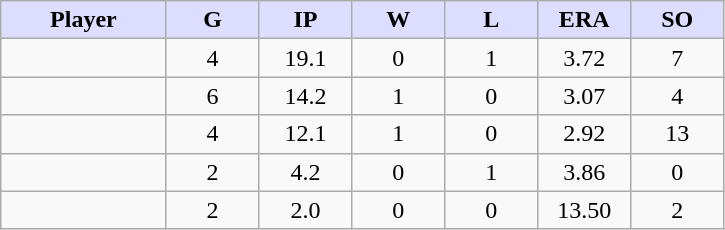<table class="wikitable sortable">
<tr>
<th style="background:#ddf; width:16%;">Player</th>
<th style="background:#ddf; width:9%;">G</th>
<th style="background:#ddf; width:9%;">IP</th>
<th style="background:#ddf; width:9%;">W</th>
<th style="background:#ddf; width:9%;">L</th>
<th style="background:#ddf; width:9%;">ERA</th>
<th style="background:#ddf; width:9%;">SO</th>
</tr>
<tr style="text-align:center;">
<td></td>
<td>4</td>
<td>19.1</td>
<td>0</td>
<td>1</td>
<td>3.72</td>
<td>7</td>
</tr>
<tr style="text-align:center;">
<td></td>
<td>6</td>
<td>14.2</td>
<td>1</td>
<td>0</td>
<td>3.07</td>
<td>4</td>
</tr>
<tr style="text-align:center;">
<td></td>
<td>4</td>
<td>12.1</td>
<td>1</td>
<td>0</td>
<td>2.92</td>
<td>13</td>
</tr>
<tr style="text-align:center;">
<td></td>
<td>2</td>
<td>4.2</td>
<td>0</td>
<td>1</td>
<td>3.86</td>
<td>0</td>
</tr>
<tr style="text-align:center;">
<td></td>
<td>2</td>
<td>2.0</td>
<td>0</td>
<td>0</td>
<td>13.50</td>
<td>2</td>
</tr>
</table>
